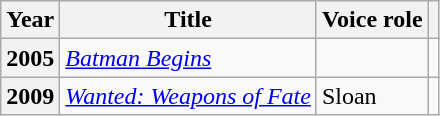<table class="wikitable plainrowheaders" style="margin-right: 0;">
<tr>
<th scope="col">Year</th>
<th scope="col">Title</th>
<th scope="col">Voice role</th>
<th scope="col"></th>
</tr>
<tr>
<th scope="row">2005</th>
<td><em><a href='#'>Batman Begins</a></em></td>
<td></td>
<td style="text-align: center;"></td>
</tr>
<tr>
<th scope="row">2009</th>
<td><em><a href='#'>Wanted: Weapons of Fate</a></em></td>
<td>Sloan</td>
<td style="text-align: center;"></td>
</tr>
</table>
